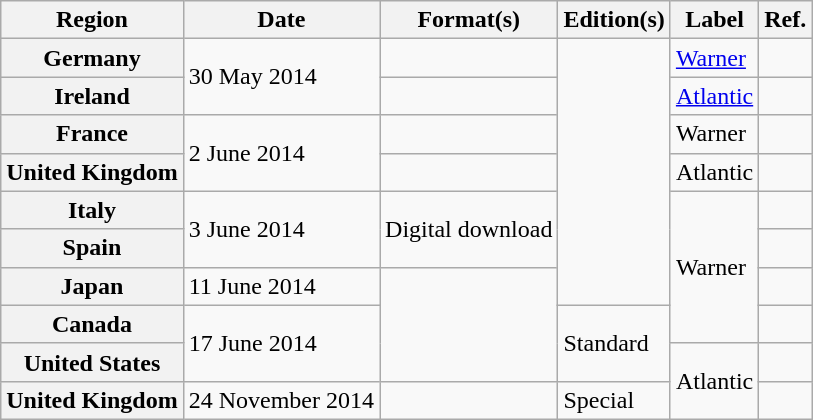<table class="wikitable plainrowheaders">
<tr>
<th scope="col">Region</th>
<th scope="col">Date</th>
<th scope="col">Format(s)</th>
<th scope="col">Edition(s)</th>
<th scope="col">Label</th>
<th scope="col">Ref.</th>
</tr>
<tr>
<th scope="row">Germany</th>
<td rowspan="2">30 May 2014</td>
<td></td>
<td rowspan="7"></td>
<td><a href='#'>Warner</a></td>
<td></td>
</tr>
<tr>
<th scope="row">Ireland</th>
<td></td>
<td><a href='#'>Atlantic</a></td>
<td></td>
</tr>
<tr>
<th scope="row">France</th>
<td rowspan="2">2 June 2014</td>
<td></td>
<td>Warner</td>
<td></td>
</tr>
<tr>
<th scope="row">United Kingdom</th>
<td></td>
<td>Atlantic</td>
<td></td>
</tr>
<tr>
<th scope="row">Italy</th>
<td rowspan="2">3 June 2014</td>
<td rowspan="2">Digital download</td>
<td rowspan="4">Warner</td>
<td></td>
</tr>
<tr>
<th scope="row">Spain</th>
<td></td>
</tr>
<tr>
<th scope="row">Japan</th>
<td>11 June 2014</td>
<td rowspan="3"></td>
<td></td>
</tr>
<tr>
<th scope="row">Canada</th>
<td rowspan="2">17 June 2014</td>
<td rowspan="2">Standard</td>
<td></td>
</tr>
<tr>
<th scope="row">United States</th>
<td rowspan="2">Atlantic</td>
<td></td>
</tr>
<tr>
<th scope="row">United Kingdom</th>
<td>24 November 2014</td>
<td></td>
<td>Special</td>
<td></td>
</tr>
</table>
